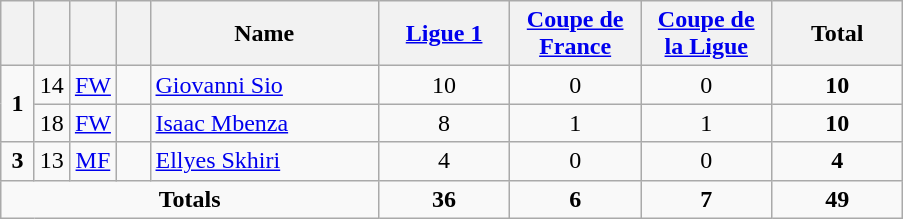<table class="wikitable" style="text-align:center">
<tr>
<th width=15></th>
<th width=15></th>
<th width=15></th>
<th width=15></th>
<th width=145>Name</th>
<th width=80><a href='#'>Ligue 1</a></th>
<th width=80><a href='#'>Coupe de France</a></th>
<th width=80><a href='#'>Coupe de la Ligue</a></th>
<th width=80>Total</th>
</tr>
<tr>
<td rowspan=2><strong>1</strong></td>
<td>14</td>
<td><a href='#'>FW</a></td>
<td></td>
<td align=left><a href='#'>Giovanni Sio</a></td>
<td>10</td>
<td>0</td>
<td>0</td>
<td><strong>10</strong></td>
</tr>
<tr>
<td>18</td>
<td><a href='#'>FW</a></td>
<td></td>
<td align=left><a href='#'>Isaac Mbenza</a></td>
<td>8</td>
<td>1</td>
<td>1</td>
<td><strong>10</strong></td>
</tr>
<tr>
<td><strong>3</strong></td>
<td>13</td>
<td><a href='#'>MF</a></td>
<td></td>
<td align=left><a href='#'>Ellyes Skhiri</a></td>
<td>4</td>
<td>0</td>
<td>0</td>
<td><strong>4</strong></td>
</tr>
<tr>
<td colspan=5><strong>Totals</strong></td>
<td><strong>36</strong></td>
<td><strong>6</strong></td>
<td><strong>7</strong></td>
<td><strong>49</strong></td>
</tr>
</table>
